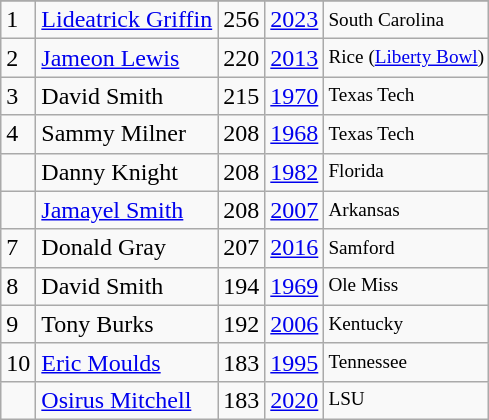<table class="wikitable">
<tr>
</tr>
<tr>
<td>1</td>
<td><a href='#'>Lideatrick Griffin</a></td>
<td>256</td>
<td><a href='#'>2023</a></td>
<td style="font-size:80%;">South Carolina</td>
</tr>
<tr>
<td>2</td>
<td><a href='#'>Jameon Lewis</a></td>
<td>220</td>
<td><a href='#'>2013</a></td>
<td style="font-size:80%;">Rice (<a href='#'>Liberty Bowl</a>)</td>
</tr>
<tr>
<td>3</td>
<td>David Smith</td>
<td>215</td>
<td><a href='#'>1970</a></td>
<td style="font-size:80%;">Texas Tech</td>
</tr>
<tr>
<td>4</td>
<td>Sammy Milner</td>
<td>208</td>
<td><a href='#'>1968</a></td>
<td style="font-size:80%;">Texas Tech</td>
</tr>
<tr>
<td></td>
<td>Danny Knight</td>
<td>208</td>
<td><a href='#'>1982</a></td>
<td style="font-size:80%;">Florida</td>
</tr>
<tr>
<td></td>
<td><a href='#'>Jamayel Smith</a></td>
<td>208</td>
<td><a href='#'>2007</a></td>
<td style="font-size:80%;">Arkansas</td>
</tr>
<tr>
<td>7</td>
<td>Donald Gray</td>
<td>207</td>
<td><a href='#'>2016</a></td>
<td style="font-size:80%;">Samford</td>
</tr>
<tr>
<td>8</td>
<td>David Smith</td>
<td>194</td>
<td><a href='#'>1969</a></td>
<td style="font-size:80%;">Ole Miss</td>
</tr>
<tr>
<td>9</td>
<td>Tony Burks</td>
<td>192</td>
<td><a href='#'>2006</a></td>
<td style="font-size:80%;">Kentucky</td>
</tr>
<tr>
<td>10</td>
<td><a href='#'>Eric Moulds</a></td>
<td>183</td>
<td><a href='#'>1995</a></td>
<td style="font-size:80%;">Tennessee</td>
</tr>
<tr>
<td></td>
<td><a href='#'>Osirus Mitchell</a></td>
<td>183</td>
<td><a href='#'>2020</a></td>
<td style="font-size:80%;">LSU</td>
</tr>
</table>
